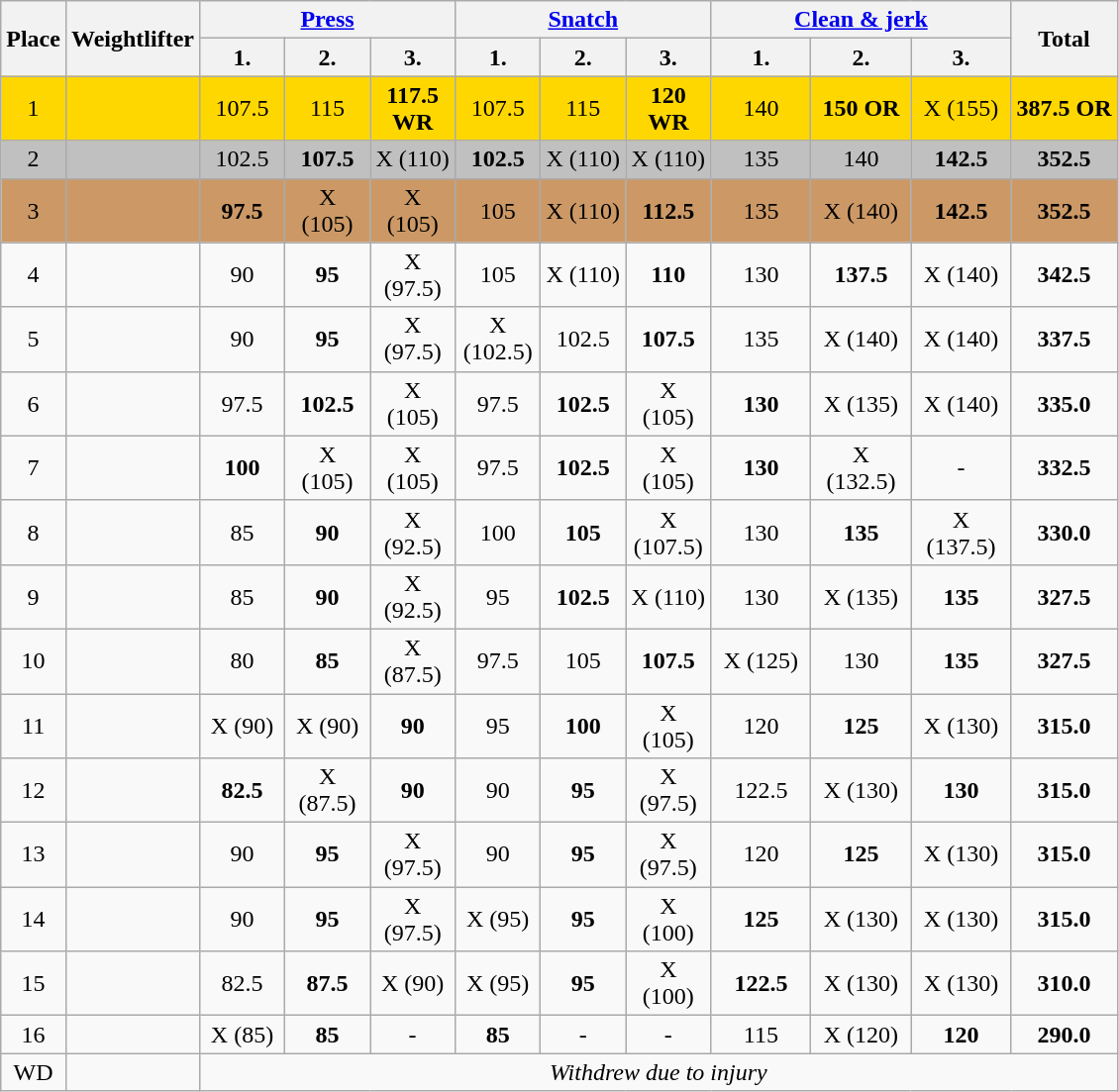<table class=wikitable style="text-align:center">
<tr>
<th rowspan=2>Place</th>
<th rowspan=2>Weightlifter</th>
<th colspan=3><a href='#'>Press</a></th>
<th colspan=3><a href='#'>Snatch</a></th>
<th colspan=3><a href='#'>Clean & jerk</a></th>
<th rowspan=2>Total</th>
</tr>
<tr>
<th align=center width=50>1.</th>
<th align=center width=50>2.</th>
<th align=center width=50>3.</th>
<th align=center width=50>1.</th>
<th align=center width=50>2.</th>
<th align=center width=50>3.</th>
<th align=center width=60>1.</th>
<th align=center width=60>2.</th>
<th align=center width=60>3.</th>
</tr>
<tr bgcolor=gold>
<td>1</td>
<td align=left></td>
<td>107.5</td>
<td>115</td>
<td><strong>117.5</strong> <strong>WR</strong></td>
<td>107.5</td>
<td>115</td>
<td><strong>120</strong> <strong>WR</strong></td>
<td>140</td>
<td><strong>150</strong> <strong>OR</strong></td>
<td>X (155)</td>
<td><strong>387.5</strong> <strong>OR</strong></td>
</tr>
<tr bgcolor=silver>
<td>2</td>
<td align=left></td>
<td>102.5</td>
<td><strong>107.5</strong></td>
<td>X (110)</td>
<td><strong>102.5</strong></td>
<td>X (110)</td>
<td>X (110)</td>
<td>135</td>
<td>140</td>
<td><strong>142.5</strong></td>
<td><strong>352.5	</strong></td>
</tr>
<tr bgcolor=cc9966>
<td>3</td>
<td align=left></td>
<td><strong>97.5</strong></td>
<td>X (105)</td>
<td>X (105)</td>
<td>105</td>
<td>X (110)</td>
<td><strong>112.5</strong></td>
<td>135</td>
<td>X (140)</td>
<td><strong>142.5</strong></td>
<td><strong>352.5</strong></td>
</tr>
<tr>
<td>4</td>
<td align=left></td>
<td>90</td>
<td><strong>95</strong></td>
<td>X (97.5)</td>
<td>105</td>
<td>X (110)</td>
<td><strong>110</strong></td>
<td>130</td>
<td><strong>137.5</strong></td>
<td>X (140)</td>
<td><strong>342.5</strong></td>
</tr>
<tr>
<td>5</td>
<td align=left></td>
<td>90</td>
<td><strong>95</strong></td>
<td>X (97.5)</td>
<td>X (102.5)</td>
<td>102.5</td>
<td><strong>107.5</strong></td>
<td>135</td>
<td>X (140)</td>
<td>X (140)</td>
<td><strong>337.5</strong></td>
</tr>
<tr>
<td>6</td>
<td align=left></td>
<td>97.5</td>
<td><strong>102.5</strong></td>
<td>X (105)</td>
<td>97.5</td>
<td><strong>102.5</strong></td>
<td>X (105)</td>
<td><strong>130</strong></td>
<td>X (135)</td>
<td>X (140)</td>
<td><strong>335.0</strong></td>
</tr>
<tr>
<td>7</td>
<td align=left></td>
<td><strong>100</strong></td>
<td>X (105)</td>
<td>X (105)</td>
<td>97.5</td>
<td><strong>102.5</strong></td>
<td>X (105)</td>
<td><strong>130</strong></td>
<td>X (132.5)</td>
<td>-</td>
<td><strong>332.5</strong></td>
</tr>
<tr>
<td>8</td>
<td align=left></td>
<td>85</td>
<td><strong>90</strong></td>
<td>X (92.5)</td>
<td>100</td>
<td><strong>105</strong></td>
<td>X (107.5)</td>
<td>130</td>
<td><strong>135</strong></td>
<td>X (137.5)</td>
<td><strong>330.0</strong></td>
</tr>
<tr>
<td>9</td>
<td align=left></td>
<td>85</td>
<td><strong>90</strong></td>
<td>X (92.5)</td>
<td>95</td>
<td><strong>102.5</strong></td>
<td>X (110)</td>
<td>130</td>
<td>X (135)</td>
<td><strong>135</strong></td>
<td><strong>327.5</strong></td>
</tr>
<tr>
<td>10</td>
<td align=left></td>
<td>80</td>
<td><strong>85</strong></td>
<td>X (87.5)</td>
<td>97.5</td>
<td>105</td>
<td><strong>107.5</strong></td>
<td>X (125)</td>
<td>130</td>
<td><strong>135</strong></td>
<td><strong>327.5</strong></td>
</tr>
<tr>
<td>11</td>
<td align=left></td>
<td>X (90)</td>
<td>X (90)</td>
<td><strong>90</strong></td>
<td>95</td>
<td><strong>100</strong></td>
<td>X (105)</td>
<td>120</td>
<td><strong>125</strong></td>
<td>X (130)</td>
<td><strong>315.0</strong></td>
</tr>
<tr>
<td>12</td>
<td align=left></td>
<td><strong>82.5</strong></td>
<td>X (87.5)</td>
<td><strong>90</strong></td>
<td>90</td>
<td><strong>95</strong></td>
<td>X (97.5)</td>
<td>122.5</td>
<td>X (130)</td>
<td><strong>130</strong></td>
<td><strong>315.0</strong></td>
</tr>
<tr>
<td>13</td>
<td align=left></td>
<td>90</td>
<td><strong>95</strong></td>
<td>X (97.5)</td>
<td>90</td>
<td><strong>95</strong></td>
<td>X (97.5)</td>
<td>120</td>
<td><strong>125</strong></td>
<td>X (130)</td>
<td><strong>315.0</strong></td>
</tr>
<tr>
<td>14</td>
<td align=left></td>
<td>90</td>
<td><strong>95</strong></td>
<td>X (97.5)</td>
<td>X (95)</td>
<td><strong>95</strong></td>
<td>X (100)</td>
<td><strong>125</strong></td>
<td>X (130)</td>
<td>X (130)</td>
<td><strong>315.0</strong></td>
</tr>
<tr>
<td>15</td>
<td align=left></td>
<td>82.5</td>
<td><strong>87.5</strong></td>
<td>X (90)</td>
<td>X (95)</td>
<td><strong>95</strong></td>
<td>X (100)</td>
<td><strong>122.5</strong></td>
<td>X (130)</td>
<td>X (130)</td>
<td><strong>310.0</strong></td>
</tr>
<tr>
<td>16</td>
<td align=left></td>
<td>X (85)</td>
<td><strong>85</strong></td>
<td>-</td>
<td><strong>85</strong></td>
<td>-</td>
<td>-</td>
<td>115</td>
<td>X (120)</td>
<td><strong>120</strong></td>
<td><strong>290.0</strong></td>
</tr>
<tr>
<td>WD</td>
<td align=left></td>
<td colspan="10"><em>Withdrew due to injury</em></td>
</tr>
</table>
